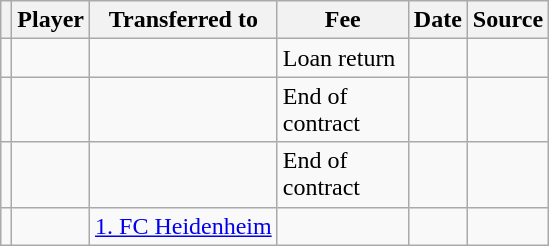<table class="wikitable plainrowheaders sortable">
<tr>
<th></th>
<th scope="col">Player</th>
<th>Transferred to</th>
<th style="width: 80px;">Fee</th>
<th scope="col">Date</th>
<th scope="col">Source</th>
</tr>
<tr>
<td align="center"></td>
<td></td>
<td></td>
<td>Loan return</td>
<td></td>
<td></td>
</tr>
<tr>
<td align="center"></td>
<td></td>
<td></td>
<td>End of contract</td>
<td></td>
<td></td>
</tr>
<tr>
<td align="center"></td>
<td></td>
<td></td>
<td>End of contract</td>
<td></td>
<td></td>
</tr>
<tr>
<td align="center"></td>
<td></td>
<td> <a href='#'>1. FC Heidenheim</a></td>
<td></td>
<td></td>
<td></td>
</tr>
</table>
